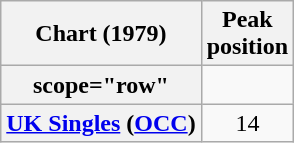<table class="wikitable plainrowheaders">
<tr>
<th align="left">Chart (1979)</th>
<th align="left">Peak<br>position</th>
</tr>
<tr>
<th>scope="row" </th>
</tr>
<tr>
<th scope="row"><a href='#'>UK Singles</a> (<a href='#'>OCC</a>)</th>
<td align="center">14</td>
</tr>
</table>
